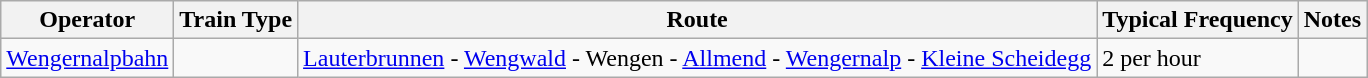<table class="wikitable vatop">
<tr>
<th>Operator</th>
<th>Train Type</th>
<th>Route</th>
<th>Typical Frequency</th>
<th>Notes</th>
</tr>
<tr>
<td><a href='#'>Wengernalpbahn</a></td>
<td></td>
<td><a href='#'>Lauterbrunnen</a> - <a href='#'>Wengwald</a> - Wengen - <a href='#'>Allmend</a> - <a href='#'>Wengernalp</a> - <a href='#'>Kleine Scheidegg</a></td>
<td>2 per hour</td>
<td></td>
</tr>
</table>
